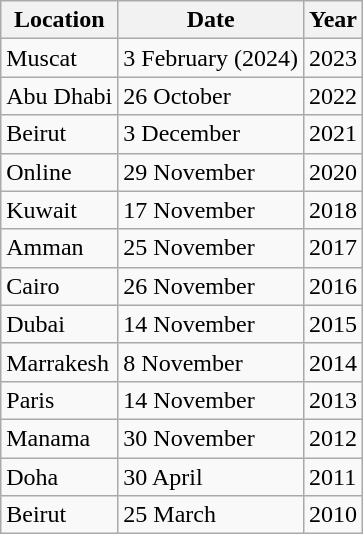<table class="wikitable">
<tr>
<th>Location</th>
<th>Date</th>
<th>Year</th>
</tr>
<tr>
<td>Muscat</td>
<td>3 February (2024)</td>
<td>2023</td>
</tr>
<tr>
<td>Abu Dhabi</td>
<td>26 October</td>
<td>2022</td>
</tr>
<tr>
<td>Beirut</td>
<td>3 December</td>
<td>2021</td>
</tr>
<tr>
<td>Online </td>
<td>29 November</td>
<td>2020</td>
</tr>
<tr>
<td>Kuwait</td>
<td>17 November</td>
<td>2018</td>
</tr>
<tr>
<td>Amman</td>
<td>25 November</td>
<td>2017</td>
</tr>
<tr>
<td>Cairo</td>
<td>26 November</td>
<td>2016</td>
</tr>
<tr>
<td>Dubai</td>
<td>14 November</td>
<td>2015</td>
</tr>
<tr>
<td>Marrakesh</td>
<td>8 November</td>
<td>2014</td>
</tr>
<tr>
<td>Paris</td>
<td>14 November</td>
<td>2013</td>
</tr>
<tr>
<td>Manama</td>
<td>30 November</td>
<td>2012</td>
</tr>
<tr>
<td>Doha</td>
<td>30 April</td>
<td>2011</td>
</tr>
<tr>
<td>Beirut</td>
<td>25 March</td>
<td>2010</td>
</tr>
</table>
